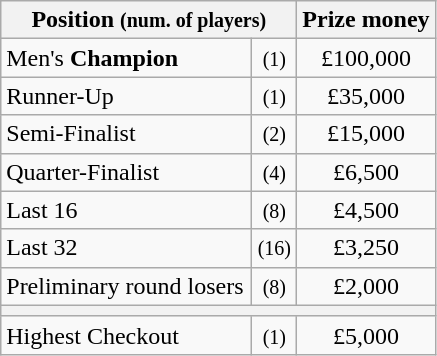<table class="wikitable">
<tr>
<th colspan=2 width=190px>Position <small>(num. of players)</small></th>
<th>Prize money</th>
</tr>
<tr>
<td>Men's <strong>Champion</strong></td>
<td align=center><small>(1)</small></td>
<td align=center>£100,000</td>
</tr>
<tr>
<td>Runner-Up</td>
<td align=center><small>(1)</small></td>
<td align=center>£35,000</td>
</tr>
<tr>
<td>Semi-Finalist</td>
<td align=center><small>(2)</small></td>
<td align=center>£15,000</td>
</tr>
<tr>
<td>Quarter-Finalist</td>
<td align=center><small>(4)</small></td>
<td align=center>£6,500</td>
</tr>
<tr>
<td>Last 16</td>
<td align=center><small>(8)</small></td>
<td align=center>£4,500</td>
</tr>
<tr>
<td>Last 32</td>
<td align=center><small>(16)</small></td>
<td align=center>£3,250</td>
</tr>
<tr>
<td>Preliminary round losers</td>
<td align=center><small>(8)</small></td>
<td align=center>£2,000</td>
</tr>
<tr>
<th colspan=3></th>
</tr>
<tr>
<td>Highest Checkout</td>
<td align=center><small>(1)</small></td>
<td align=center>£5,000</td>
</tr>
</table>
